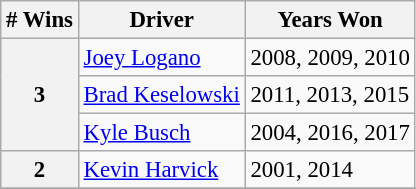<table class="wikitable" style="font-size: 95%;">
<tr>
<th># Wins</th>
<th>Driver</th>
<th>Years Won</th>
</tr>
<tr>
<th rowspan="3">3</th>
<td><a href='#'>Joey Logano</a></td>
<td>2008, 2009, 2010</td>
</tr>
<tr>
<td><a href='#'>Brad Keselowski</a></td>
<td>2011, 2013, 2015</td>
</tr>
<tr>
<td><a href='#'>Kyle Busch</a></td>
<td>2004, 2016, 2017</td>
</tr>
<tr>
<th>2</th>
<td><a href='#'>Kevin Harvick</a></td>
<td>2001, 2014</td>
</tr>
<tr>
</tr>
</table>
